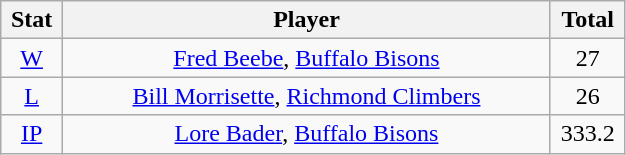<table class="wikitable" width="33%" style="text-align:center;">
<tr>
<th width="5%">Stat</th>
<th width="60%">Player</th>
<th width="5%">Total</th>
</tr>
<tr>
<td><a href='#'>W</a></td>
<td><a href='#'>Fred Beebe</a>, <a href='#'>Buffalo Bisons</a></td>
<td>27</td>
</tr>
<tr>
<td><a href='#'>L</a></td>
<td><a href='#'>Bill Morrisette</a>, <a href='#'>Richmond Climbers</a></td>
<td>26</td>
</tr>
<tr>
<td><a href='#'>IP</a></td>
<td><a href='#'>Lore Bader</a>, <a href='#'>Buffalo Bisons</a></td>
<td>333.2</td>
</tr>
</table>
